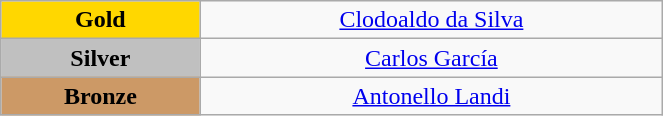<table class="wikitable" style="text-align:center; " width="35%">
<tr>
<td bgcolor="gold"><strong>Gold</strong></td>
<td><a href='#'>Clodoaldo da Silva</a><br>  <small><em></em></small></td>
</tr>
<tr>
<td bgcolor="silver"><strong>Silver</strong></td>
<td><a href='#'>Carlos García</a><br>  <small><em></em></small></td>
</tr>
<tr>
<td bgcolor="CC9966"><strong>Bronze</strong></td>
<td><a href='#'>Antonello Landi</a><br>  <small><em></em></small></td>
</tr>
</table>
